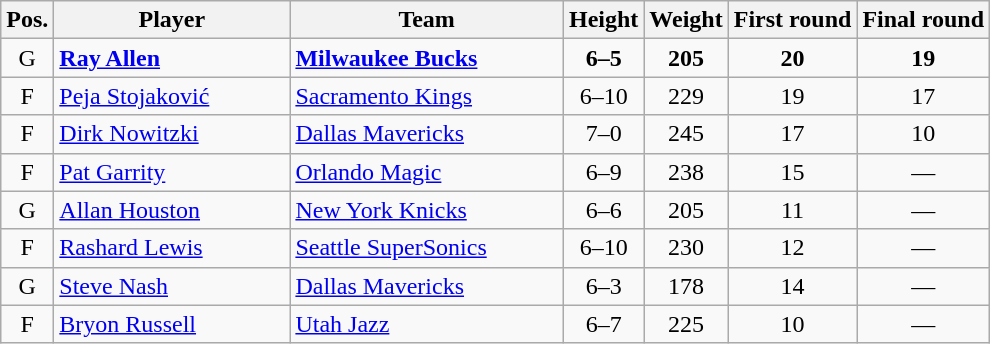<table class="wikitable">
<tr>
<th>Pos.</th>
<th style="width:150px;">Player</th>
<th width=175>Team</th>
<th>Height</th>
<th>Weight</th>
<th>First round</th>
<th>Final round</th>
</tr>
<tr>
<td style="text-align:center">G</td>
<td><strong><a href='#'>Ray Allen</a></strong></td>
<td><strong><a href='#'>Milwaukee Bucks</a></strong></td>
<td align=center><strong>6–5</strong></td>
<td align=center><strong>205</strong></td>
<td align=center><strong>20</strong></td>
<td align=center><strong>19</strong></td>
</tr>
<tr>
<td style="text-align:center">F</td>
<td><a href='#'>Peja Stojaković</a></td>
<td><a href='#'>Sacramento Kings</a></td>
<td align=center>6–10</td>
<td align=center>229</td>
<td align=center>19</td>
<td align=center>17</td>
</tr>
<tr>
<td style="text-align:center">F</td>
<td><a href='#'>Dirk Nowitzki</a></td>
<td><a href='#'>Dallas Mavericks</a></td>
<td align=center>7–0</td>
<td align=center>245</td>
<td align=center>17</td>
<td align=center>10</td>
</tr>
<tr>
<td style="text-align:center">F</td>
<td><a href='#'>Pat Garrity</a></td>
<td><a href='#'>Orlando Magic</a></td>
<td align=center>6–9</td>
<td align=center>238</td>
<td align=center>15</td>
<td align=center>—</td>
</tr>
<tr>
<td style="text-align:center">G</td>
<td><a href='#'>Allan Houston</a></td>
<td><a href='#'>New York Knicks</a></td>
<td align=center>6–6</td>
<td align=center>205</td>
<td align=center>11</td>
<td align=center>—</td>
</tr>
<tr>
<td style="text-align:center">F</td>
<td><a href='#'>Rashard Lewis</a></td>
<td><a href='#'>Seattle SuperSonics</a></td>
<td align=center>6–10</td>
<td align=center>230</td>
<td align=center>12</td>
<td align=center>—</td>
</tr>
<tr>
<td style="text-align:center">G</td>
<td><a href='#'>Steve Nash</a></td>
<td><a href='#'>Dallas Mavericks</a></td>
<td align=center>6–3</td>
<td align=center>178</td>
<td align=center>14</td>
<td align=center>—</td>
</tr>
<tr>
<td style="text-align:center">F</td>
<td><a href='#'>Bryon Russell</a></td>
<td><a href='#'>Utah Jazz</a></td>
<td align=center>6–7</td>
<td align=center>225</td>
<td align=center>10</td>
<td align=center>—</td>
</tr>
</table>
